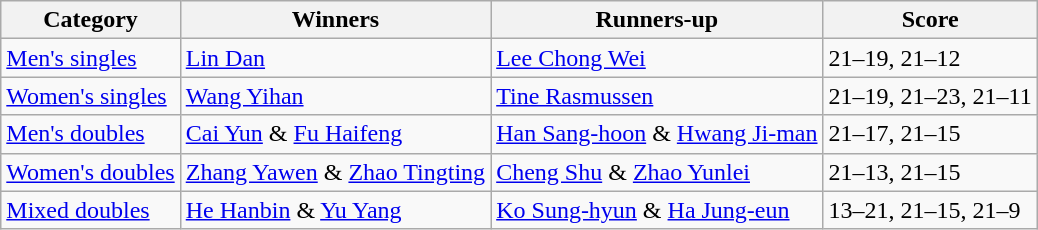<table class=wikitable style="margin:auto">
<tr>
<th>Category</th>
<th>Winners</th>
<th>Runners-up</th>
<th>Score</th>
</tr>
<tr>
<td><a href='#'>Men's singles</a></td>
<td> <a href='#'>Lin Dan</a></td>
<td> <a href='#'>Lee Chong Wei</a></td>
<td>21–19, 21–12</td>
</tr>
<tr>
<td><a href='#'>Women's singles</a></td>
<td> <a href='#'>Wang Yihan</a></td>
<td> <a href='#'>Tine Rasmussen</a></td>
<td>21–19, 21–23, 21–11</td>
</tr>
<tr>
<td><a href='#'>Men's doubles</a></td>
<td> <a href='#'>Cai Yun</a> & <a href='#'>Fu Haifeng</a></td>
<td> <a href='#'>Han Sang-hoon</a> & <a href='#'>Hwang Ji-man</a></td>
<td>21–17, 21–15</td>
</tr>
<tr>
<td><a href='#'>Women's doubles</a></td>
<td> <a href='#'>Zhang Yawen</a> & <a href='#'>Zhao Tingting</a></td>
<td> <a href='#'>Cheng Shu</a> & <a href='#'>Zhao Yunlei</a></td>
<td>21–13, 21–15</td>
</tr>
<tr>
<td><a href='#'>Mixed doubles</a></td>
<td> <a href='#'>He Hanbin</a> & <a href='#'>Yu Yang</a></td>
<td> <a href='#'>Ko Sung-hyun</a> & <a href='#'>Ha Jung-eun</a></td>
<td>13–21, 21–15, 21–9</td>
</tr>
</table>
